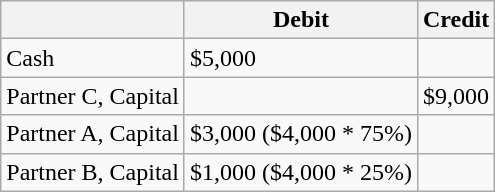<table class="wikitable">
<tr>
<th></th>
<th>Debit</th>
<th>Credit</th>
</tr>
<tr>
<td>Cash</td>
<td>$5,000</td>
<td></td>
</tr>
<tr>
<td>Partner C, Capital</td>
<td></td>
<td>$9,000</td>
</tr>
<tr>
<td>Partner A, Capital</td>
<td>$3,000 ($4,000 * 75%)</td>
<td></td>
</tr>
<tr>
<td>Partner B, Capital</td>
<td>$1,000 ($4,000 * 25%)</td>
<td></td>
</tr>
</table>
